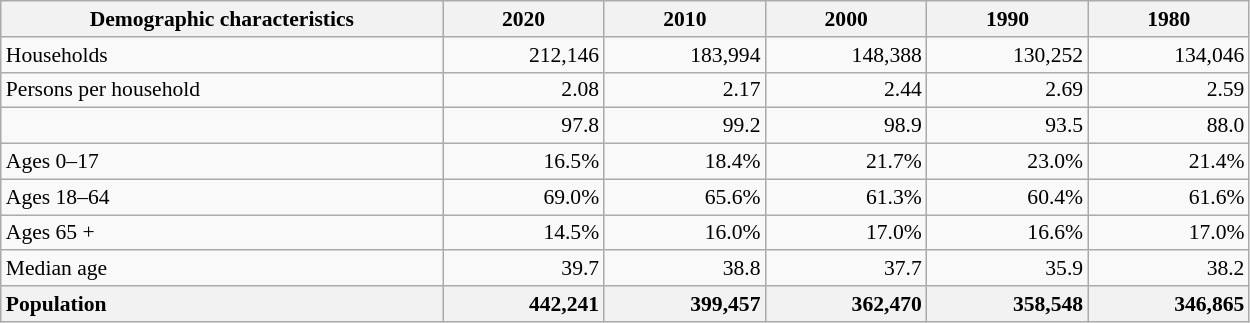<table class="wikitable" style="font-size: 90%; text-align: right;">
<tr>
<th style="width: 20em;">Demographic characteristics</th>
<th style="width: 7em;">2020</th>
<th style="width: 7em;">2010</th>
<th style="width: 7em;">2000</th>
<th style="width: 7em;">1990</th>
<th style="width: 7em;">1980</th>
</tr>
<tr>
<td style="text-align:left">Households</td>
<td>212,146</td>
<td>183,994</td>
<td>148,388</td>
<td>130,252</td>
<td>134,046</td>
</tr>
<tr>
<td style="text-align:left">Persons per household</td>
<td>2.08</td>
<td>2.17</td>
<td>2.44</td>
<td>2.69</td>
<td>2.59</td>
</tr>
<tr>
<td style="text-align:left"></td>
<td>97.8</td>
<td>99.2</td>
<td>98.9</td>
<td>93.5</td>
<td>88.0</td>
</tr>
<tr>
<td style="text-align:left">Ages 0–17</td>
<td>16.5%</td>
<td>18.4%</td>
<td>21.7%</td>
<td>23.0%</td>
<td>21.4%</td>
</tr>
<tr>
<td style="text-align:left">Ages 18–64</td>
<td>69.0%</td>
<td>65.6%</td>
<td>61.3%</td>
<td>60.4%</td>
<td>61.6%</td>
</tr>
<tr>
<td style="text-align:left">Ages 65 +</td>
<td>14.5%</td>
<td>16.0%</td>
<td>17.0%</td>
<td>16.6%</td>
<td>17.0%</td>
</tr>
<tr>
<td style="text-align:left">Median age</td>
<td>39.7</td>
<td>38.8</td>
<td>37.7</td>
<td>35.9</td>
<td>38.2</td>
</tr>
<tr>
<th style="text-align:left">Population</th>
<th style="text-align:right">442,241</th>
<th style="text-align:right">399,457</th>
<th style="text-align:right">362,470</th>
<th style="text-align:right">358,548</th>
<th style="text-align:right">346,865</th>
</tr>
</table>
